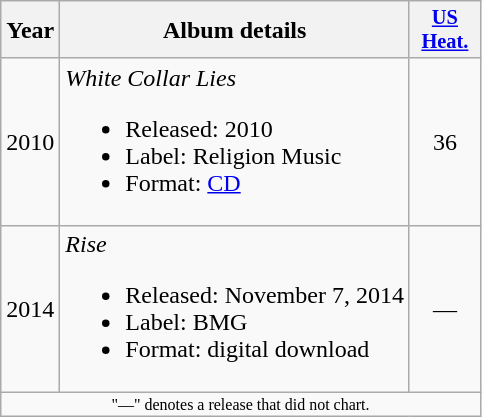<table class="wikitable">
<tr>
<th>Year</th>
<th>Album details</th>
<th style="width:3em;font-size:85%"><a href='#'>US<br>Heat.</a><br></th>
</tr>
<tr>
<td align="center">2010</td>
<td><em>White Collar Lies</em><br><ul><li>Released: 2010</li><li>Label: Religion Music</li><li>Format: <a href='#'>CD</a></li></ul></td>
<td style="text-align:center;">36</td>
</tr>
<tr>
<td align="center">2014</td>
<td><em>Rise</em><br><ul><li>Released: November 7, 2014</li><li>Label: BMG</li><li>Format: digital download</li></ul></td>
<td style="text-align:center;">—</td>
</tr>
<tr>
<td colspan="6" style="text-align:center; font-size:8pt;">"—" denotes a release that did not chart.</td>
</tr>
</table>
